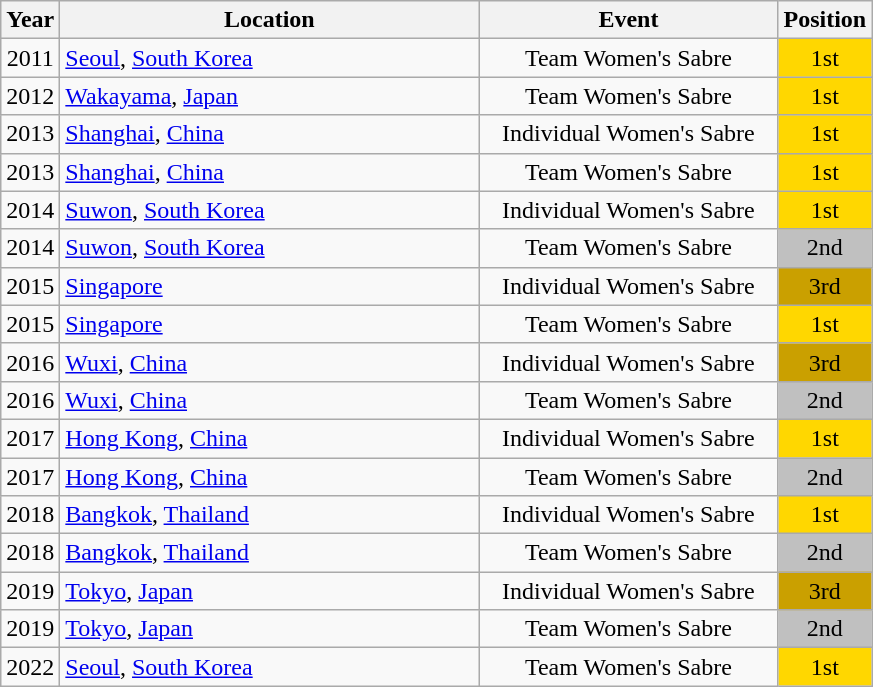<table class="wikitable" style="text-align:center;">
<tr>
<th>Year</th>
<th style="width:17em">Location</th>
<th style="width:12em">Event</th>
<th>Position</th>
</tr>
<tr>
<td>2011</td>
<td rowspan="1" align="left"> <a href='#'>Seoul</a>, <a href='#'>South Korea</a></td>
<td>Team Women's Sabre</td>
<td bgcolor="gold">1st</td>
</tr>
<tr>
<td>2012</td>
<td rowspan="1" align="left"> <a href='#'>Wakayama</a>, <a href='#'>Japan</a></td>
<td>Team Women's Sabre</td>
<td bgcolor="gold">1st</td>
</tr>
<tr>
<td>2013</td>
<td rowspan="1" align="left"> <a href='#'>Shanghai</a>, <a href='#'>China</a></td>
<td>Individual Women's Sabre</td>
<td bgcolor="gold">1st</td>
</tr>
<tr>
<td>2013</td>
<td rowspan="1" align="left"> <a href='#'>Shanghai</a>, <a href='#'>China</a></td>
<td>Team Women's Sabre</td>
<td bgcolor="gold">1st</td>
</tr>
<tr>
<td>2014</td>
<td rowspan="1" align="left"> <a href='#'>Suwon</a>, <a href='#'>South Korea</a></td>
<td>Individual Women's Sabre</td>
<td bgcolor="gold">1st</td>
</tr>
<tr>
<td>2014</td>
<td rowspan="1" align="left"> <a href='#'>Suwon</a>, <a href='#'>South Korea</a></td>
<td>Team Women's Sabre</td>
<td bgcolor="silver">2nd</td>
</tr>
<tr>
<td>2015</td>
<td rowspan="1" align="left"> <a href='#'>Singapore</a></td>
<td>Individual Women's Sabre</td>
<td bgcolor="caramel">3rd</td>
</tr>
<tr>
<td>2015</td>
<td rowspan="1" align="left"> <a href='#'>Singapore</a></td>
<td>Team Women's Sabre</td>
<td bgcolor="gold">1st</td>
</tr>
<tr>
<td>2016</td>
<td rowspan="1" align="left"> <a href='#'>Wuxi</a>, <a href='#'>China</a></td>
<td>Individual Women's Sabre</td>
<td bgcolor="caramel">3rd</td>
</tr>
<tr>
<td>2016</td>
<td rowspan="1" align="left"> <a href='#'>Wuxi</a>, <a href='#'>China</a></td>
<td>Team Women's Sabre</td>
<td bgcolor="silver">2nd</td>
</tr>
<tr>
<td>2017</td>
<td rowspan="1" align="left"> <a href='#'>Hong Kong</a>, <a href='#'>China</a></td>
<td>Individual Women's Sabre</td>
<td bgcolor="gold">1st</td>
</tr>
<tr>
<td>2017</td>
<td rowspan="1" align="left"> <a href='#'>Hong Kong</a>, <a href='#'>China</a></td>
<td>Team Women's Sabre</td>
<td bgcolor="silver">2nd</td>
</tr>
<tr>
<td>2018</td>
<td rowspan="1" align="left"> <a href='#'>Bangkok</a>, <a href='#'>Thailand</a></td>
<td>Individual Women's Sabre</td>
<td bgcolor="gold">1st</td>
</tr>
<tr>
<td>2018</td>
<td rowspan="1" align="left"> <a href='#'>Bangkok</a>, <a href='#'>Thailand</a></td>
<td>Team Women's Sabre</td>
<td bgcolor="silver">2nd</td>
</tr>
<tr>
<td>2019</td>
<td rowspan="1" align="left"> <a href='#'>Tokyo</a>, <a href='#'>Japan</a></td>
<td>Individual Women's Sabre</td>
<td bgcolor="caramel">3rd</td>
</tr>
<tr>
<td>2019</td>
<td rowspan="1" align="left"> <a href='#'>Tokyo</a>, <a href='#'>Japan</a></td>
<td>Team Women's Sabre</td>
<td bgcolor="silver">2nd</td>
</tr>
<tr>
<td>2022</td>
<td rowspan="1" align="left"> <a href='#'>Seoul</a>, <a href='#'>South Korea</a></td>
<td>Team Women's Sabre</td>
<td bgcolor="gold">1st</td>
</tr>
</table>
